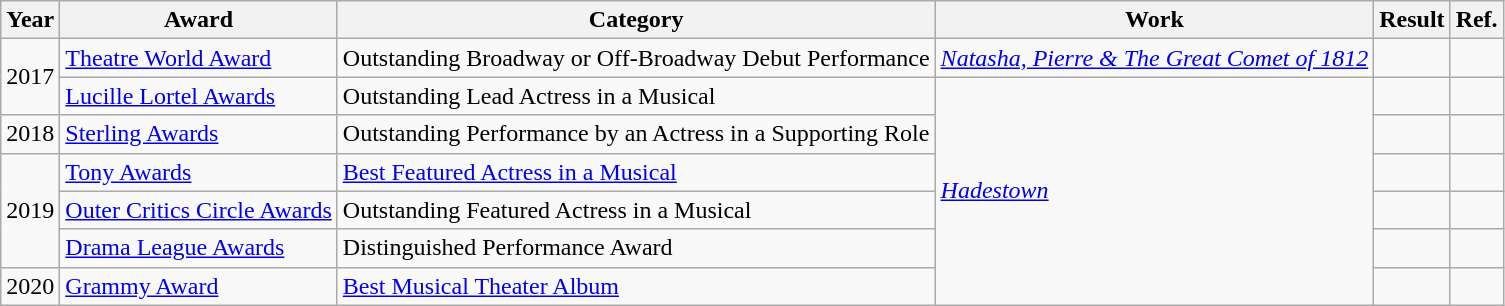<table class="wikitable">
<tr>
<th>Year</th>
<th>Award</th>
<th>Category</th>
<th>Work</th>
<th>Result</th>
<th>Ref.</th>
</tr>
<tr>
<td rowspan="2">2017</td>
<td><a href='#'>Theatre World Award</a></td>
<td>Outstanding Broadway or Off-Broadway Debut Performance</td>
<td><em><a href='#'>Natasha, Pierre & The Great Comet of 1812</a></em></td>
<td></td>
<td></td>
</tr>
<tr>
<td><a href='#'>Lucille Lortel Awards</a></td>
<td>Outstanding Lead Actress in a Musical</td>
<td rowspan="6"><em><a href='#'>Hadestown</a></em></td>
<td></td>
<td></td>
</tr>
<tr>
<td rowspan="1">2018</td>
<td><a href='#'>Sterling Awards</a></td>
<td>Outstanding Performance by an Actress in a Supporting Role</td>
<td></td>
<td></td>
</tr>
<tr>
<td rowspan="3">2019</td>
<td><a href='#'>Tony Awards</a></td>
<td><a href='#'>Best Featured Actress in a Musical</a></td>
<td></td>
<td></td>
</tr>
<tr>
<td><a href='#'>Outer Critics Circle Awards</a></td>
<td>Outstanding Featured Actress in a Musical</td>
<td></td>
<td></td>
</tr>
<tr>
<td><a href='#'>Drama League Awards</a></td>
<td>Distinguished Performance Award</td>
<td></td>
<td></td>
</tr>
<tr>
<td>2020</td>
<td><a href='#'>Grammy Award</a></td>
<td><a href='#'>Best Musical Theater Album</a></td>
<td></td>
<td></td>
</tr>
</table>
